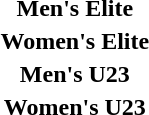<table>
<tr>
<td style="text-align:center;"><strong>Men's Elite</strong> <br></td>
<td></td>
<td></td>
<td></td>
</tr>
<tr>
<td style="text-align:center;"><strong>Women's Elite</strong> <br></td>
<td></td>
<td></td>
<td></td>
</tr>
<tr>
<td style="text-align:center;"><strong>Men's U23</strong><br></td>
<td></td>
<td></td>
<td></td>
</tr>
<tr>
<td style="text-align:center;"><strong>Women's U23</strong><br></td>
<td></td>
<td></td>
<td></td>
</tr>
</table>
